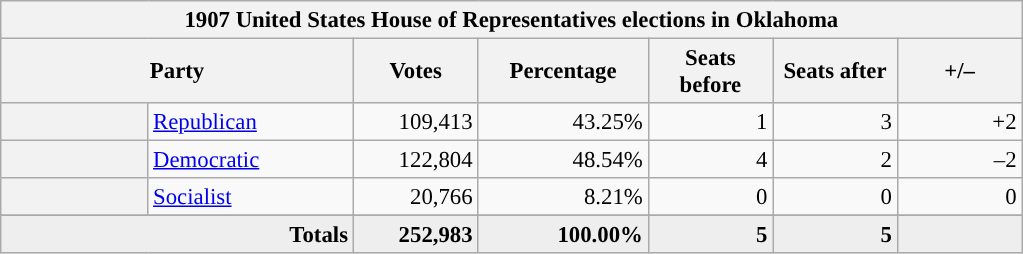<table class="wikitable" style="font-size: 95%;">
<tr>
<th colspan="7">1907 United States House of Representatives elections in Oklahoma</th>
</tr>
<tr>
<th colspan=2 style="width: 15em">Party</th>
<th style="width: 5em">Votes</th>
<th style="width: 7em">Percentage</th>
<th style="width: 5em">Seats before</th>
<th style="width: 5em">Seats after</th>
<th style="width: 5em">+/–</th>
</tr>
<tr>
<th style="background-color:"></th>
<td style="width: 130px"><a href='#'>Republican</a></td>
<td align="right">109,413</td>
<td align="right">43.25%</td>
<td align="right">1</td>
<td align="right">3</td>
<td align="right">+2</td>
</tr>
<tr>
<th style="background-color:"></th>
<td style="width: 130px"><a href='#'>Democratic</a></td>
<td align="right">122,804</td>
<td align="right">48.54%</td>
<td align="right">4</td>
<td align="right">2</td>
<td align="right">–2</td>
</tr>
<tr>
<th style="background-color:"></th>
<td style="width: 130px"><a href='#'>Socialist</a></td>
<td align="right">20,766</td>
<td align="right">8.21%</td>
<td align="right">0</td>
<td align="right">0</td>
<td align="right">0</td>
</tr>
<tr>
</tr>
<tr bgcolor="#EEEEEE">
<td colspan="2" align="right"><strong>Totals</strong></td>
<td align="right"><strong>252,983</strong></td>
<td align="right"><strong>100.00%</strong></td>
<td align="right"><strong>5</strong></td>
<td align="right"><strong>5</strong></td>
<td align="right"><strong></strong></td>
</tr>
</table>
